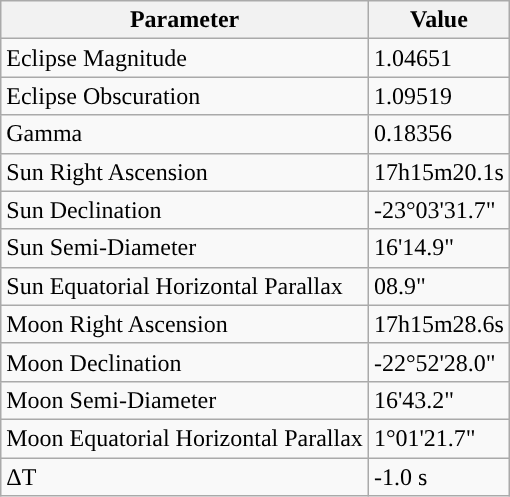<table class="wikitable">
<tr>
<th>Parameter</th>
<th>Value</th>
</tr>
<tr>
<td>Eclipse Magnitude</td>
<td>1.04651</td>
</tr>
<tr>
<td>Eclipse Obscuration</td>
<td>1.09519</td>
</tr>
<tr>
<td>Gamma</td>
<td>0.18356</td>
</tr>
<tr>
<td>Sun Right Ascension</td>
<td>17h15m20.1s</td>
</tr>
<tr>
<td>Sun Declination</td>
<td>-23°03'31.7"</td>
</tr>
<tr>
<td>Sun Semi-Diameter</td>
<td>16'14.9"</td>
</tr>
<tr>
<td>Sun Equatorial Horizontal Parallax</td>
<td>08.9"</td>
</tr>
<tr>
<td>Moon Right Ascension</td>
<td>17h15m28.6s</td>
</tr>
<tr>
<td>Moon Declination</td>
<td>-22°52'28.0"</td>
</tr>
<tr>
<td>Moon Semi-Diameter</td>
<td>16'43.2"</td>
</tr>
<tr>
<td>Moon Equatorial Horizontal Parallax</td>
<td>1°01'21.7"</td>
</tr>
<tr>
<td>ΔT</td>
<td>-1.0 s</td>
</tr>
</table>
